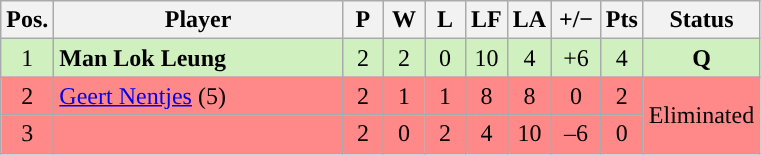<table class="wikitable" style="text-align:center; margin: 1em auto 1em auto, align:left">
<tr>
<th width=20>Pos.</th>
<th width=185>Player</th>
<th width=20>P</th>
<th width=20>W</th>
<th width=20>L</th>
<th width=20>LF</th>
<th width=20>LA</th>
<th width=25>+/−</th>
<th width=20>Pts</th>
<th width=70>Status</th>
</tr>
<tr style="background:#D0F0C0;">
<td>1</td>
<td align=left> <strong>Man Lok Leung</strong></td>
<td>2</td>
<td>2</td>
<td>0</td>
<td>10</td>
<td>4</td>
<td>+6</td>
<td>4</td>
<td><strong>Q</strong></td>
</tr>
<tr style="background:#FF8888;">
<td>2</td>
<td align=left> <a href='#'>Geert Nentjes</a> (5)</td>
<td>2</td>
<td>1</td>
<td>1</td>
<td>8</td>
<td>8</td>
<td>0</td>
<td>2</td>
<td rowspan=2>Eliminated</td>
</tr>
<tr style="background:#FF8888;">
<td>3</td>
<td align=left></td>
<td>2</td>
<td>0</td>
<td>2</td>
<td>4</td>
<td>10</td>
<td>–6</td>
<td>0</td>
</tr>
</table>
